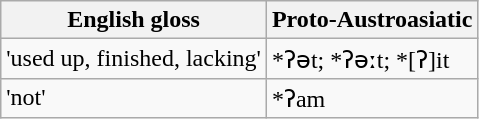<table class="wikitable">
<tr>
<th>English gloss</th>
<th>Proto-Austroasiatic</th>
</tr>
<tr>
<td>'used up, finished, lacking'</td>
<td>*ʔət; *ʔəːt; *[ʔ]it</td>
</tr>
<tr>
<td>'not'</td>
<td>*ʔam</td>
</tr>
</table>
